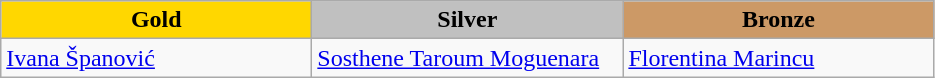<table class="wikitable" style="text-align:left">
<tr align="center">
<td width=200 bgcolor=gold><strong>Gold</strong></td>
<td width=200 bgcolor=silver><strong>Silver</strong></td>
<td width=200 bgcolor=CC9966><strong>Bronze</strong></td>
</tr>
<tr>
<td><a href='#'>Ivana Španović</a><br><em></em></td>
<td><a href='#'>Sosthene Taroum Moguenara</a><br><em></em></td>
<td><a href='#'>Florentina Marincu</a><br><em></em></td>
</tr>
</table>
